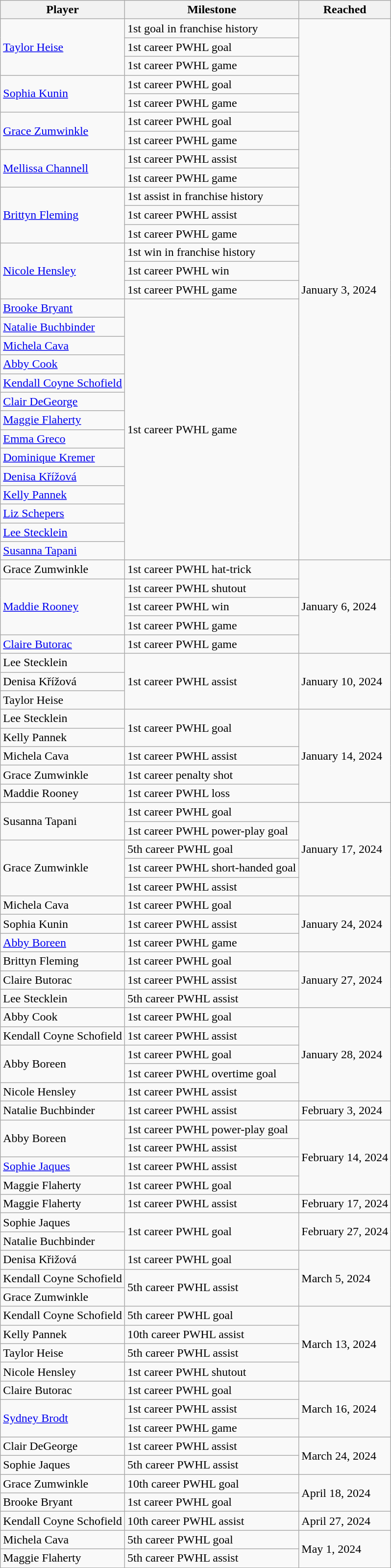<table class="wikitable">
<tr>
<th>Player</th>
<th>Milestone</th>
<th>Reached</th>
</tr>
<tr>
<td rowspan=3><a href='#'>Taylor Heise</a></td>
<td>1st goal in franchise history</td>
<td rowspan=29>January 3, 2024</td>
</tr>
<tr>
<td>1st career PWHL goal</td>
</tr>
<tr>
<td>1st career PWHL game</td>
</tr>
<tr>
<td rowspan=2><a href='#'>Sophia Kunin</a></td>
<td>1st career PWHL goal</td>
</tr>
<tr>
<td>1st career PWHL game</td>
</tr>
<tr>
<td rowspan=2><a href='#'>Grace Zumwinkle</a></td>
<td>1st career PWHL goal</td>
</tr>
<tr>
<td>1st career PWHL game</td>
</tr>
<tr>
<td rowspan=2><a href='#'>Mellissa Channell</a></td>
<td>1st career PWHL assist</td>
</tr>
<tr>
<td>1st career PWHL game</td>
</tr>
<tr>
<td rowspan=3><a href='#'>Brittyn Fleming</a></td>
<td>1st assist in franchise history</td>
</tr>
<tr>
<td>1st career PWHL assist</td>
</tr>
<tr>
<td>1st career PWHL game</td>
</tr>
<tr>
<td rowspan=3><a href='#'>Nicole Hensley</a></td>
<td>1st win in franchise history</td>
</tr>
<tr>
<td>1st career PWHL win</td>
</tr>
<tr>
<td>1st career PWHL game</td>
</tr>
<tr>
<td><a href='#'>Brooke Bryant</a></td>
<td rowspan=14>1st career PWHL game</td>
</tr>
<tr>
<td><a href='#'>Natalie Buchbinder</a></td>
</tr>
<tr>
<td><a href='#'>Michela Cava</a></td>
</tr>
<tr>
<td><a href='#'>Abby Cook</a></td>
</tr>
<tr>
<td><a href='#'>Kendall Coyne Schofield</a></td>
</tr>
<tr>
<td><a href='#'>Clair DeGeorge</a></td>
</tr>
<tr>
<td><a href='#'>Maggie Flaherty</a></td>
</tr>
<tr>
<td><a href='#'>Emma Greco</a></td>
</tr>
<tr>
<td><a href='#'>Dominique Kremer</a></td>
</tr>
<tr>
<td><a href='#'>Denisa Křížová</a></td>
</tr>
<tr>
<td><a href='#'>Kelly Pannek</a></td>
</tr>
<tr>
<td><a href='#'>Liz Schepers</a></td>
</tr>
<tr>
<td><a href='#'>Lee Stecklein</a></td>
</tr>
<tr>
<td><a href='#'>Susanna Tapani</a></td>
</tr>
<tr>
<td>Grace Zumwinkle</td>
<td>1st career PWHL hat-trick</td>
<td rowspan=5>January 6, 2024</td>
</tr>
<tr>
<td rowspan=3><a href='#'>Maddie Rooney</a></td>
<td>1st career PWHL shutout</td>
</tr>
<tr>
<td>1st career PWHL win</td>
</tr>
<tr>
<td>1st career PWHL game</td>
</tr>
<tr>
<td><a href='#'>Claire Butorac</a></td>
<td>1st career PWHL game</td>
</tr>
<tr>
<td>Lee Stecklein</td>
<td rowspan=3>1st career PWHL assist</td>
<td rowspan=3>January 10, 2024</td>
</tr>
<tr>
<td>Denisa Křížová</td>
</tr>
<tr>
<td>Taylor Heise</td>
</tr>
<tr>
<td>Lee Stecklein</td>
<td rowspan=2>1st career PWHL goal</td>
<td rowspan=5>January 14, 2024</td>
</tr>
<tr>
<td>Kelly Pannek</td>
</tr>
<tr>
<td>Michela Cava</td>
<td>1st career PWHL assist</td>
</tr>
<tr>
<td>Grace Zumwinkle</td>
<td>1st career penalty shot</td>
</tr>
<tr>
<td>Maddie Rooney</td>
<td>1st career PWHL loss</td>
</tr>
<tr>
<td rowspan=2>Susanna Tapani</td>
<td>1st career PWHL goal</td>
<td rowspan=5>January 17, 2024</td>
</tr>
<tr>
<td>1st career PWHL power-play goal</td>
</tr>
<tr>
<td rowspan=3>Grace Zumwinkle</td>
<td>5th career PWHL goal</td>
</tr>
<tr>
<td>1st career PWHL short-handed goal</td>
</tr>
<tr>
<td>1st career PWHL assist</td>
</tr>
<tr>
<td>Michela Cava</td>
<td>1st career PWHL goal</td>
<td rowspan=3>January 24, 2024</td>
</tr>
<tr>
<td>Sophia Kunin</td>
<td>1st career PWHL assist</td>
</tr>
<tr>
<td><a href='#'>Abby Boreen</a></td>
<td>1st career PWHL game</td>
</tr>
<tr>
<td>Brittyn Fleming</td>
<td>1st career PWHL goal</td>
<td rowspan=3>January 27, 2024</td>
</tr>
<tr>
<td>Claire Butorac</td>
<td>1st career PWHL assist</td>
</tr>
<tr>
<td>Lee Stecklein</td>
<td>5th career PWHL assist</td>
</tr>
<tr>
<td>Abby Cook</td>
<td>1st career PWHL goal</td>
<td rowspan=5>January 28, 2024</td>
</tr>
<tr>
<td>Kendall Coyne Schofield</td>
<td>1st career PWHL assist</td>
</tr>
<tr>
<td rowspan=2>Abby Boreen</td>
<td>1st career PWHL goal</td>
</tr>
<tr>
<td>1st career PWHL overtime goal</td>
</tr>
<tr>
<td>Nicole Hensley</td>
<td>1st career PWHL assist</td>
</tr>
<tr>
<td>Natalie Buchbinder</td>
<td>1st career PWHL assist</td>
<td>February 3, 2024</td>
</tr>
<tr>
<td rowspan=2>Abby Boreen</td>
<td>1st career PWHL power-play goal</td>
<td rowspan=4>February 14, 2024</td>
</tr>
<tr>
<td>1st career PWHL assist</td>
</tr>
<tr>
<td><a href='#'>Sophie Jaques</a></td>
<td>1st career PWHL assist</td>
</tr>
<tr>
<td>Maggie Flaherty</td>
<td>1st career PWHL goal</td>
</tr>
<tr>
<td>Maggie Flaherty</td>
<td>1st career PWHL assist</td>
<td>February 17, 2024</td>
</tr>
<tr>
<td>Sophie Jaques</td>
<td rowspan=2>1st career PWHL goal</td>
<td rowspan=2>February 27, 2024</td>
</tr>
<tr>
<td>Natalie Buchbinder</td>
</tr>
<tr>
<td>Denisa Křižová</td>
<td>1st career PWHL goal</td>
<td rowspan=3>March 5, 2024</td>
</tr>
<tr>
<td>Kendall Coyne Schofield</td>
<td rowspan=2>5th career PWHL assist</td>
</tr>
<tr>
<td>Grace Zumwinkle</td>
</tr>
<tr>
<td>Kendall Coyne Schofield</td>
<td>5th career PWHL goal</td>
<td rowspan=4>March 13, 2024</td>
</tr>
<tr>
<td>Kelly Pannek</td>
<td>10th career PWHL assist</td>
</tr>
<tr>
<td>Taylor Heise</td>
<td>5th career PWHL assist</td>
</tr>
<tr>
<td>Nicole Hensley</td>
<td>1st career PWHL shutout</td>
</tr>
<tr>
<td>Claire Butorac</td>
<td>1st career PWHL goal</td>
<td rowspan=3>March 16, 2024</td>
</tr>
<tr>
<td rowspan=2><a href='#'>Sydney Brodt</a></td>
<td>1st career PWHL assist</td>
</tr>
<tr>
<td>1st career PWHL game</td>
</tr>
<tr>
<td>Clair DeGeorge</td>
<td>1st career PWHL assist</td>
<td rowspan=2>March 24, 2024</td>
</tr>
<tr>
<td>Sophie Jaques</td>
<td>5th career PWHL assist</td>
</tr>
<tr>
<td>Grace Zumwinkle</td>
<td>10th career PWHL goal</td>
<td rowspan=2>April 18, 2024</td>
</tr>
<tr>
<td>Brooke Bryant</td>
<td>1st career PWHL goal</td>
</tr>
<tr>
<td>Kendall Coyne Schofield</td>
<td>10th career PWHL assist</td>
<td>April 27, 2024</td>
</tr>
<tr>
<td>Michela Cava</td>
<td>5th career PWHL goal</td>
<td rowspan=2>May 1, 2024</td>
</tr>
<tr>
<td>Maggie Flaherty</td>
<td>5th career PWHL assist</td>
</tr>
</table>
